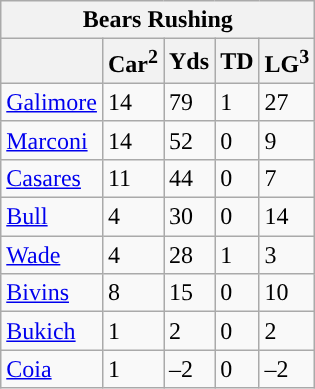<table class="wikitable">
<tr>
<th colspan="5">Bears Rushing</th>
</tr>
<tr>
<th></th>
<th>Car<sup>2</sup></th>
<th>Yds</th>
<th>TD</th>
<th>LG<sup>3</sup></th>
</tr>
<tr>
<td><a href='#'>Galimore</a></td>
<td>14</td>
<td>79</td>
<td>1</td>
<td>27</td>
</tr>
<tr>
<td><a href='#'>Marconi</a></td>
<td>14</td>
<td>52</td>
<td>0</td>
<td>9</td>
</tr>
<tr>
<td><a href='#'>Casares</a></td>
<td>11</td>
<td>44</td>
<td>0</td>
<td>7</td>
</tr>
<tr>
<td><a href='#'>Bull</a></td>
<td>4</td>
<td>30</td>
<td>0</td>
<td>14</td>
</tr>
<tr>
<td><a href='#'>Wade</a></td>
<td>4</td>
<td>28</td>
<td>1</td>
<td>3</td>
</tr>
<tr>
<td><a href='#'>Bivins</a></td>
<td>8</td>
<td>15</td>
<td>0</td>
<td>10</td>
</tr>
<tr>
<td><a href='#'>Bukich</a></td>
<td>1</td>
<td>2</td>
<td>0</td>
<td>2</td>
</tr>
<tr>
<td><a href='#'>Coia</a></td>
<td>1</td>
<td>–2</td>
<td>0</td>
<td>–2</td>
</tr>
</table>
